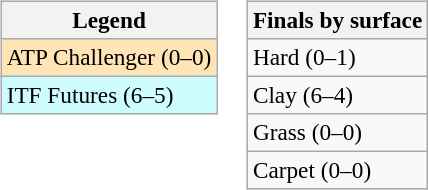<table>
<tr valign=top>
<td><br><table class=wikitable style=font-size:97%>
<tr>
<th>Legend</th>
</tr>
<tr bgcolor=moccasin>
<td>ATP Challenger (0–0)</td>
</tr>
<tr bgcolor=cffcff>
<td>ITF Futures (6–5)</td>
</tr>
</table>
</td>
<td><br><table class=wikitable style=font-size:97%>
<tr>
<th>Finals by surface</th>
</tr>
<tr>
<td>Hard (0–1)</td>
</tr>
<tr>
<td>Clay (6–4)</td>
</tr>
<tr>
<td>Grass (0–0)</td>
</tr>
<tr>
<td>Carpet (0–0)</td>
</tr>
</table>
</td>
</tr>
</table>
